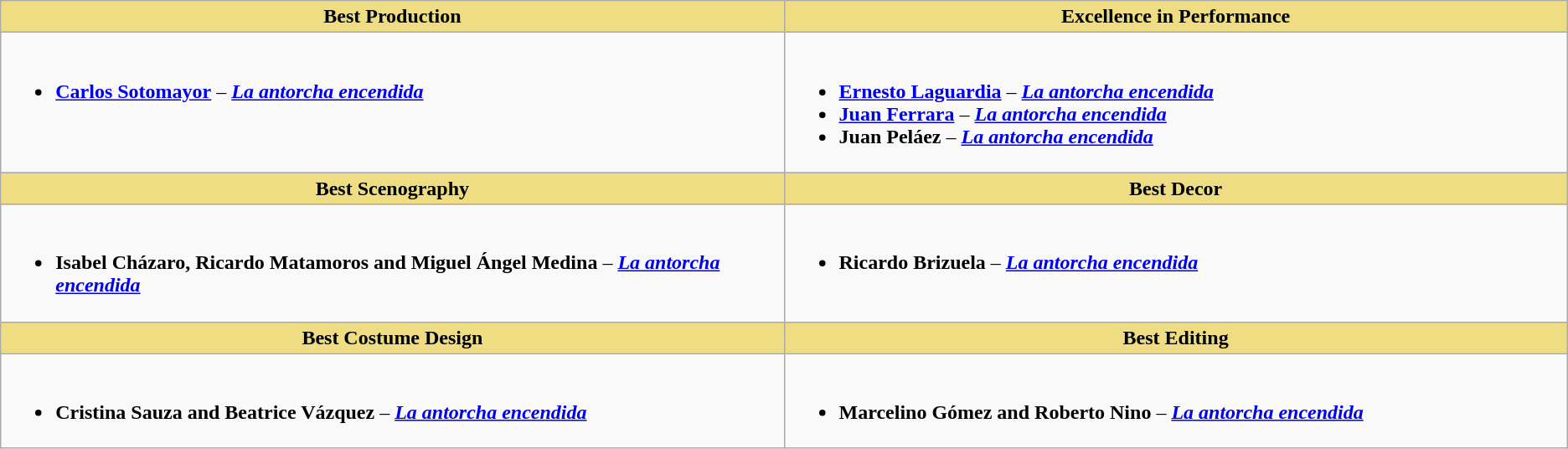<table class="wikitable">
<tr>
<th style="background:#EEDD82">Best Production</th>
<th style="background:#EEDD82">Excellence in Performance</th>
</tr>
<tr>
<td valign="top"><br><ul><li><strong><a href='#'>Carlos Sotomayor</a></strong> – <strong><em><a href='#'>La antorcha encendida</a></em></strong></li></ul></td>
<td valign="top"><br><ul><li><strong><a href='#'>Ernesto Laguardia</a></strong> – <strong><em><a href='#'>La antorcha encendida</a></em></strong></li><li><strong><a href='#'>Juan Ferrara</a></strong> – <strong><em><a href='#'>La antorcha encendida</a></em></strong></li><li><strong>Juan Peláez</strong> – <strong><em><a href='#'>La antorcha encendida</a></em></strong></li></ul></td>
</tr>
<tr>
<th style="background:#EEDD82; width:50%">Best Scenography</th>
<th style="background:#EEDD82; width:50%">Best Decor</th>
</tr>
<tr>
<td valign="top"><br><ul><li><strong>Isabel Cházaro, Ricardo Matamoros and Miguel Ángel Medina</strong> – <strong><em><a href='#'>La antorcha encendida</a></em></strong></li></ul></td>
<td valign="top"><br><ul><li><strong>Ricardo Brizuela</strong> – <strong><em><a href='#'>La antorcha encendida</a></em></strong></li></ul></td>
</tr>
<tr>
<th style="background:#EEDD82; width:50%">Best Costume Design</th>
<th style="background:#EEDD82; width:50%">Best Editing</th>
</tr>
<tr>
<td valign="top"><br><ul><li><strong>Cristina Sauza and Beatrice Vázquez</strong> – <strong><em><a href='#'>La antorcha encendida</a></em></strong></li></ul></td>
<td valign="top"><br><ul><li><strong>Marcelino Gómez and Roberto Nino</strong> – <strong><em><a href='#'>La antorcha encendida</a></em></strong></li></ul></td>
</tr>
</table>
